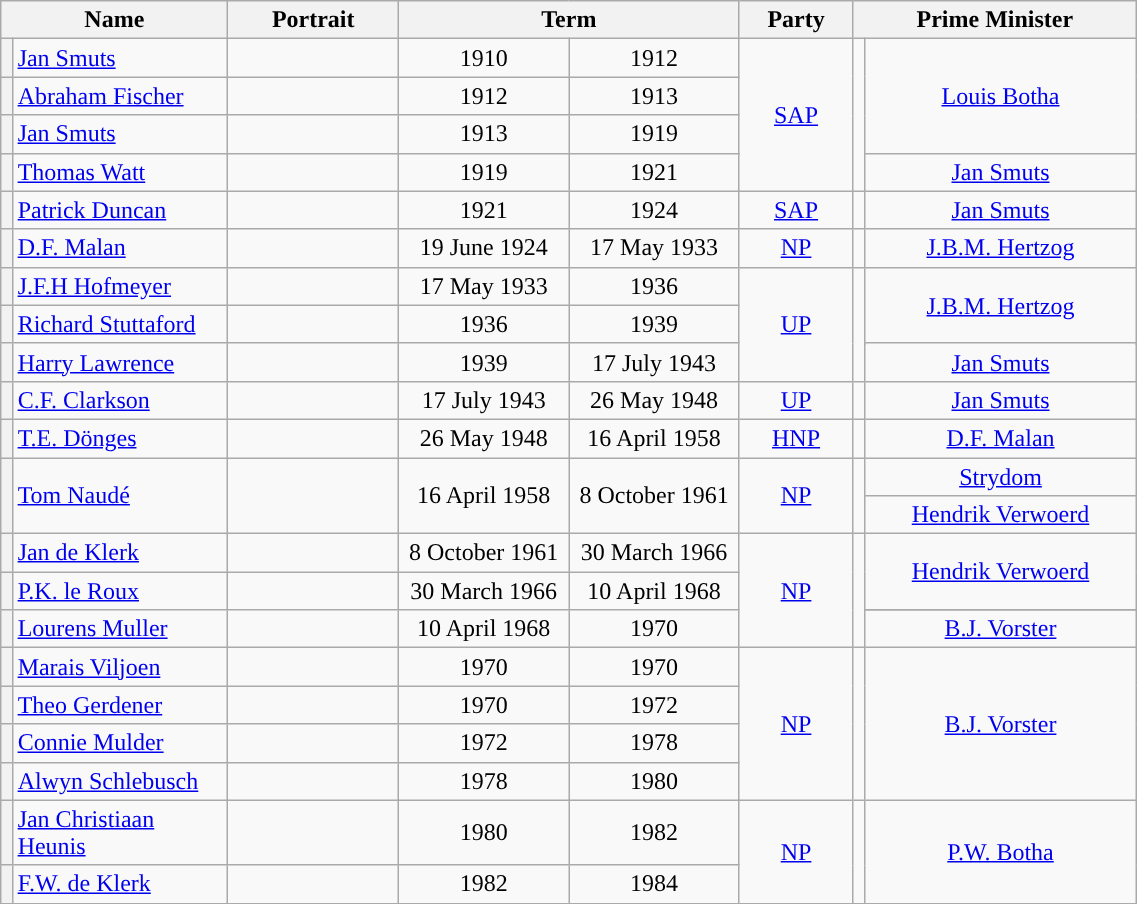<table class="wikitable" width=60%>
<tr>
<th colspan=2 width=20%>Name</th>
<th width=75>Portrait</th>
<th colspan=2 width=30%>Term</th>
<th width=10%>Party</th>
<th colspan=2 width=25%>Prime Minister</th>
</tr>
<tr style="text-align:center">
<th style="width:1%;background-color: "></th>
<td align=left><a href='#'>Jan Smuts</a></td>
<td></td>
<td>1910</td>
<td>1912</td>
<td rowspan=5><a href='#'>SAP</a></td>
<td rowspan=5 style="width:1%;background-color: "></td>
<td rowspan=4><a href='#'>Louis Botha</a><br></td>
</tr>
<tr style="text-align:center">
<th style="width:1%;background-color: "></th>
<td align=left><a href='#'>Abraham Fischer</a></td>
<td></td>
<td>1912</td>
<td>1913</td>
</tr>
<tr style="text-align:center">
<th style="width:1%;background-color: "></th>
<td align=left><a href='#'>Jan Smuts</a></td>
<td></td>
<td>1913</td>
<td>1919</td>
</tr>
<tr style="text-align:center">
<th rowspan=3 style="width:1%;background-color: "></th>
<td rowspan=3 align=left><a href='#'>Thomas Watt</a></td>
<td rowspan=3 align=center></td>
<td rowspan=3>1919</td>
<td rowspan=3>1921</td>
</tr>
<tr style="text-align:center">
<td><a href='#'>Jan Smuts</a><br></td>
</tr>
<tr style="text-align:center">
<td rowspan=2><a href='#'>SAP</a></td>
<td rowspan=2 style="width:1%;background-color: "></td>
<td rowspan=2><a href='#'>Jan Smuts</a> <br></td>
</tr>
<tr style="text-align:center">
<th style="width:1%;background-color: "></th>
<td align=left><a href='#'>Patrick Duncan</a></td>
<td></td>
<td>1921</td>
<td>1924</td>
</tr>
<tr style="text-align:center">
<th style="width:1%;background-color: "></th>
<td align=left><a href='#'>D.F. Malan</a></td>
<td></td>
<td>19 June 1924</td>
<td>17 May 1933</td>
<td><a href='#'>NP</a></td>
<td style="width:1%;background-color: "></td>
<td><a href='#'>J.B.M. Hertzog</a><br> </td>
</tr>
<tr style="text-align:center">
<th style="width:1%;background-color: "></th>
<td align=left><a href='#'>J.F.H Hofmeyer</a></td>
<td></td>
<td>17 May 1933</td>
<td>1936</td>
<td rowspan=4><a href='#'>UP</a></td>
<td rowspan=4 style="width:1%;background-color: "></td>
<td rowspan=3><a href='#'>J.B.M. Hertzog</a><br> </td>
</tr>
<tr style="text-align:center">
<th style="width:1%;background-color: "></th>
<td align=left><a href='#'>Richard Stuttaford</a></td>
<td></td>
<td>1936</td>
<td>1939</td>
</tr>
<tr style="text-align:center">
<th rowspan=2 style="width:1%;background-color: "></th>
<td rowspan=2 align=left><a href='#'>Harry Lawrence</a></td>
<td rowspan=2></td>
<td rowspan=2>1939</td>
<td rowspan=2>17 July 1943</td>
</tr>
<tr style="text-align:center">
<td><a href='#'>Jan Smuts</a><br></td>
</tr>
<tr style="text-align:center">
<th style="width:1%;background-color: "></th>
<td align=left><a href='#'>C.F. Clarkson</a></td>
<td align=center></td>
<td>17 July 1943</td>
<td>26 May 1948</td>
<td><a href='#'>UP</a></td>
<td style="width:1%;background-color: "></td>
<td><a href='#'>Jan Smuts</a><br> </td>
</tr>
<tr style="text-align:center">
<th style="width:1%;background-color: "></th>
<td align=left><a href='#'>T.E. Dönges</a></td>
<td></td>
<td>26 May 1948</td>
<td>16 April 1958</td>
<td><a href='#'>HNP</a></td>
<td style="width:1%;background-color: "></td>
<td><a href='#'>D.F. Malan</a><br> </td>
</tr>
<tr style="text-align:center">
<th rowspan=2 style="width:1%;background-color: "></th>
<td rowspan=2 align=left><a href='#'>Tom Naudé</a></td>
<td rowspan=2></td>
<td rowspan=2>16 April 1958</td>
<td rowspan=2>8 October 1961</td>
<td rowspan=2><a href='#'>NP</a></td>
<td rowspan=2 style="width:1%;background-color: "></td>
<td><a href='#'>Strydom</a><br> </td>
</tr>
<tr style="text-align:center">
<td><a href='#'>Hendrik Verwoerd</a><br> </td>
</tr>
<tr style="text-align:center">
<th style="width:1%;background-color: "></th>
<td align=left><a href='#'>Jan de Klerk</a></td>
<td></td>
<td>8 October 1961</td>
<td>30 March 1966</td>
<td rowspan=4><a href='#'>NP</a></td>
<td rowspan=4 style="width:1%;background-color: "></td>
<td rowspan=2><a href='#'>Hendrik Verwoerd</a><br> </td>
</tr>
<tr style="text-align:center">
<th style="width:1%;background-color: "></th>
<td align=left><a href='#'>P.K. le Roux</a></td>
<td></td>
<td>30 March 1966</td>
<td>10 April 1968</td>
</tr>
<tr style="text-align:center">
<th rowspan=2 style="width:1%;background-color: "></th>
<td rowspan=2 align=left><a href='#'>Lourens Muller</a></td>
<td rowspan=2></td>
<td rowspan=2>10 April 1968</td>
<td rowspan=2>1970</td>
</tr>
<tr style="text-align:center">
<td><a href='#'>B.J. Vorster</a><br> </td>
</tr>
<tr style="text-align:center">
<th style="width:1%;background-color: "></th>
<td align=left><a href='#'>Marais Viljoen</a></td>
<td></td>
<td>1970</td>
<td>1970</td>
<td rowspan=5><a href='#'>NP</a></td>
<td rowspan=5 style="width:1%;background-color: "></td>
<td rowspan=5><a href='#'>B.J. Vorster</a><br> </td>
</tr>
<tr style="text-align:center">
<th style="width:1%;background-color: "></th>
<td align=left><a href='#'>Theo Gerdener</a></td>
<td></td>
<td>1970</td>
<td>1972</td>
</tr>
<tr style="text-align:center">
<th style="width:1%;background-color: "></th>
<td align=left><a href='#'>Connie Mulder</a></td>
<td></td>
<td>1972</td>
<td>1978</td>
</tr>
<tr style="text-align:center">
<th style="width:1%;background-color: "></th>
<td align=left><a href='#'>Alwyn Schlebusch</a></td>
<td></td>
<td>1978</td>
<td>1980</td>
</tr>
<tr style="text-align:center">
<th rowspan=2 style="width:1%;background-color: "></th>
<td rowspan=2 align=left><a href='#'>Jan Christiaan Heunis</a></td>
<td rowspan=2></td>
<td rowspan=2>1980</td>
<td rowspan=2>1982</td>
</tr>
<tr style="text-align:center">
<td rowspan=2><a href='#'>NP</a></td>
<td rowspan=2 style="width:1%;background-color: "></td>
<td rowspan=2><a href='#'>P.W. Botha</a><br> </td>
</tr>
<tr style="text-align:center">
<th style="width:1%;background-color: "></th>
<td align=left><a href='#'>F.W. de Klerk</a></td>
<td></td>
<td>1982</td>
<td>1984</td>
</tr>
<tr>
</tr>
</table>
